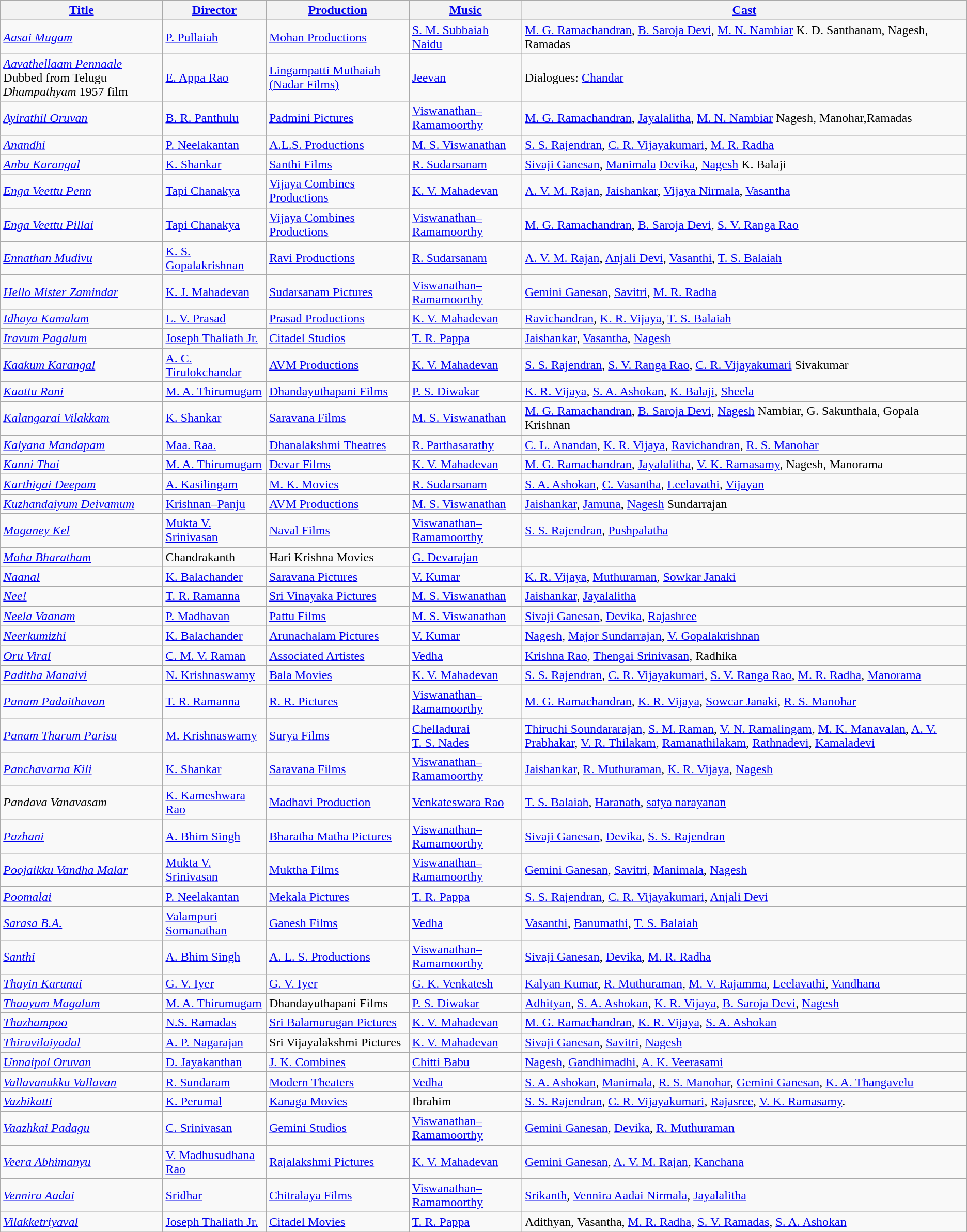<table class="wikitable">
<tr>
<th><a href='#'>Title</a></th>
<th><a href='#'>Director</a></th>
<th><a href='#'>Production</a></th>
<th><a href='#'>Music</a></th>
<th><a href='#'>Cast</a></th>
</tr>
<tr --->
<td><em><a href='#'>Aasai Mugam</a></em></td>
<td><a href='#'>P. Pullaiah</a></td>
<td><a href='#'>Mohan Productions</a></td>
<td><a href='#'>S. M. Subbaiah Naidu</a></td>
<td><a href='#'>M. G. Ramachandran</a>, <a href='#'>B. Saroja Devi</a>, <a href='#'>M. N. Nambiar</a> K. D. Santhanam, Nagesh, Ramadas</td>
</tr>
<tr --->
<td><em><a href='#'>Aavathellaam Pennaale</a></em><br>Dubbed from Telugu <em>Dhampathyam</em> 1957 film</td>
<td><a href='#'>E. Appa Rao</a></td>
<td><a href='#'>Lingampatti Muthaiah (Nadar Films)</a></td>
<td><a href='#'>Jeevan</a></td>
<td>Dialogues: <a href='#'>Chandar</a></td>
</tr>
<tr --->
<td><em><a href='#'>Ayirathil Oruvan</a></em></td>
<td><a href='#'>B. R. Panthulu</a></td>
<td><a href='#'>Padmini Pictures</a></td>
<td><a href='#'>Viswanathan–Ramamoorthy</a></td>
<td><a href='#'>M. G. Ramachandran</a>, <a href='#'>Jayalalitha</a>, <a href='#'>M. N. Nambiar</a> Nagesh, Manohar,Ramadas</td>
</tr>
<tr --->
<td><em><a href='#'>Anandhi</a></em></td>
<td><a href='#'>P. Neelakantan</a></td>
<td><a href='#'>A.L.S. Productions</a></td>
<td><a href='#'>M. S. Viswanathan</a></td>
<td><a href='#'>S. S. Rajendran</a>, <a href='#'>C. R. Vijayakumari</a>, <a href='#'>M. R. Radha</a></td>
</tr>
<tr --->
<td><em><a href='#'>Anbu Karangal</a></em></td>
<td><a href='#'>K. Shankar</a></td>
<td><a href='#'>Santhi Films</a></td>
<td><a href='#'>R. Sudarsanam</a></td>
<td><a href='#'>Sivaji Ganesan</a>, <a href='#'>Manimala</a> <a href='#'>Devika</a>, <a href='#'>Nagesh</a> K. Balaji</td>
</tr>
<tr --->
<td><em><a href='#'>Enga Veettu Penn</a></em></td>
<td><a href='#'>Tapi Chanakya</a></td>
<td><a href='#'>Vijaya Combines Productions</a></td>
<td><a href='#'>K. V. Mahadevan</a></td>
<td><a href='#'>A. V. M. Rajan</a>, <a href='#'>Jaishankar</a>, <a href='#'>Vijaya Nirmala</a>, <a href='#'>Vasantha</a></td>
</tr>
<tr --->
<td><em><a href='#'>Enga Veettu Pillai</a></em></td>
<td><a href='#'>Tapi Chanakya</a></td>
<td><a href='#'>Vijaya Combines Productions</a></td>
<td><a href='#'>Viswanathan–Ramamoorthy</a></td>
<td><a href='#'>M. G. Ramachandran</a>, <a href='#'>B. Saroja Devi</a>, <a href='#'>S. V. Ranga Rao</a></td>
</tr>
<tr --->
<td><em><a href='#'>Ennathan Mudivu</a></em></td>
<td><a href='#'>K. S. Gopalakrishnan</a></td>
<td><a href='#'>Ravi Productions</a></td>
<td><a href='#'>R. Sudarsanam</a></td>
<td><a href='#'>A. V. M. Rajan</a>, <a href='#'>Anjali Devi</a>, <a href='#'>Vasanthi</a>, <a href='#'>T. S. Balaiah</a></td>
</tr>
<tr --->
<td><em><a href='#'>Hello Mister Zamindar</a></em></td>
<td><a href='#'>K. J. Mahadevan</a></td>
<td><a href='#'>Sudarsanam Pictures</a></td>
<td><a href='#'>Viswanathan–Ramamoorthy</a></td>
<td><a href='#'>Gemini Ganesan</a>, <a href='#'>Savitri</a>, <a href='#'>M. R. Radha</a></td>
</tr>
<tr --->
<td><em><a href='#'>Idhaya Kamalam</a></em></td>
<td><a href='#'>L. V. Prasad</a></td>
<td><a href='#'>Prasad Productions</a></td>
<td><a href='#'>K. V. Mahadevan</a></td>
<td><a href='#'>Ravichandran</a>, <a href='#'>K. R. Vijaya</a>, <a href='#'>T. S. Balaiah</a></td>
</tr>
<tr --->
<td><em><a href='#'>Iravum Pagalum</a></em></td>
<td><a href='#'>Joseph Thaliath Jr.</a></td>
<td><a href='#'>Citadel Studios</a></td>
<td><a href='#'>T. R. Pappa</a></td>
<td><a href='#'>Jaishankar</a>, <a href='#'>Vasantha</a>, <a href='#'>Nagesh</a></td>
</tr>
<tr --->
<td><em><a href='#'>Kaakum Karangal</a></em></td>
<td><a href='#'>A. C. Tirulokchandar</a></td>
<td><a href='#'>AVM Productions</a></td>
<td><a href='#'>K. V. Mahadevan</a></td>
<td><a href='#'>S. S. Rajendran</a>, <a href='#'>S. V. Ranga Rao</a>, <a href='#'>C. R. Vijayakumari</a> Sivakumar</td>
</tr>
<tr --->
<td><em><a href='#'>Kaattu Rani</a></em></td>
<td><a href='#'>M. A. Thirumugam</a></td>
<td><a href='#'>Dhandayuthapani Films</a></td>
<td><a href='#'>P. S. Diwakar</a></td>
<td><a href='#'>K. R. Vijaya</a>, <a href='#'>S. A. Ashokan</a>, <a href='#'>K. Balaji</a>, <a href='#'>Sheela</a></td>
</tr>
<tr --->
<td><em><a href='#'>Kalangarai Vilakkam</a></em></td>
<td><a href='#'>K. Shankar</a></td>
<td><a href='#'>Saravana Films</a></td>
<td><a href='#'>M. S. Viswanathan</a></td>
<td><a href='#'>M. G. Ramachandran</a>, <a href='#'>B. Saroja Devi</a>, <a href='#'>Nagesh</a> Nambiar, G. Sakunthala, Gopala Krishnan</td>
</tr>
<tr --->
<td><em><a href='#'>Kalyana Mandapam</a></em></td>
<td><a href='#'>Maa. Raa.</a></td>
<td><a href='#'>Dhanalakshmi Theatres</a></td>
<td><a href='#'>R. Parthasarathy</a></td>
<td><a href='#'>C. L. Anandan</a>, <a href='#'>K. R. Vijaya</a>, <a href='#'>Ravichandran</a>, <a href='#'>R. S. Manohar</a></td>
</tr>
<tr --->
<td><em><a href='#'>Kanni Thai</a></em></td>
<td><a href='#'>M. A. Thirumugam</a></td>
<td><a href='#'>Devar Films</a></td>
<td><a href='#'>K. V. Mahadevan</a></td>
<td><a href='#'>M. G. Ramachandran</a>, <a href='#'>Jayalalitha</a>, <a href='#'>V. K. Ramasamy</a>, Nagesh, Manorama</td>
</tr>
<tr --->
<td><em><a href='#'>Karthigai Deepam</a></em></td>
<td><a href='#'>A. Kasilingam</a></td>
<td><a href='#'>M. K. Movies</a></td>
<td><a href='#'>R. Sudarsanam</a></td>
<td><a href='#'>S. A. Ashokan</a>, <a href='#'>C. Vasantha</a>, <a href='#'>Leelavathi</a>, <a href='#'>Vijayan</a></td>
</tr>
<tr --->
<td><em><a href='#'>Kuzhandaiyum Deivamum</a></em></td>
<td><a href='#'>Krishnan–Panju</a></td>
<td><a href='#'>AVM Productions</a></td>
<td><a href='#'>M. S. Viswanathan</a></td>
<td><a href='#'>Jaishankar</a>, <a href='#'>Jamuna</a>, <a href='#'>Nagesh</a> Sundarrajan</td>
</tr>
<tr --->
<td><em><a href='#'>Maganey Kel</a></em></td>
<td><a href='#'>Mukta V. Srinivasan</a></td>
<td><a href='#'>Naval Films</a></td>
<td><a href='#'>Viswanathan–Ramamoorthy</a></td>
<td><a href='#'>S. S. Rajendran</a>, <a href='#'>Pushpalatha</a></td>
</tr>
<tr --->
<td><em><a href='#'>Maha Bharatham</a></em></td>
<td>Chandrakanth</td>
<td>Hari Krishna Movies</td>
<td><a href='#'>G. Devarajan</a></td>
<td></td>
</tr>
<tr --->
<td><em><a href='#'>Naanal</a></em></td>
<td><a href='#'>K. Balachander</a></td>
<td><a href='#'>Saravana Pictures</a></td>
<td><a href='#'>V. Kumar</a></td>
<td><a href='#'>K. R. Vijaya</a>, <a href='#'>Muthuraman</a>, <a href='#'>Sowkar Janaki</a></td>
</tr>
<tr --->
<td><em><a href='#'>Nee!</a></em></td>
<td><a href='#'>T. R. Ramanna</a></td>
<td><a href='#'>Sri Vinayaka Pictures</a></td>
<td><a href='#'>M. S. Viswanathan</a></td>
<td><a href='#'>Jaishankar</a>, <a href='#'>Jayalalitha</a></td>
</tr>
<tr --->
<td><em><a href='#'>Neela Vaanam</a></em></td>
<td><a href='#'>P. Madhavan</a></td>
<td><a href='#'>Pattu Films</a></td>
<td><a href='#'>M. S. Viswanathan</a></td>
<td><a href='#'>Sivaji Ganesan</a>, <a href='#'>Devika</a>, <a href='#'>Rajashree</a></td>
</tr>
<tr --->
<td><em><a href='#'>Neerkumizhi</a></em></td>
<td><a href='#'>K. Balachander</a></td>
<td><a href='#'>Arunachalam Pictures</a></td>
<td><a href='#'>V. Kumar</a></td>
<td><a href='#'>Nagesh</a>, <a href='#'>Major Sundarrajan</a>, <a href='#'>V. Gopalakrishnan</a></td>
</tr>
<tr --->
<td><em><a href='#'>Oru Viral</a></em></td>
<td><a href='#'>C. M. V. Raman</a></td>
<td><a href='#'>Associated Artistes</a></td>
<td><a href='#'>Vedha</a></td>
<td><a href='#'>Krishna Rao</a>, <a href='#'>Thengai Srinivasan</a>, Radhika</td>
</tr>
<tr --->
<td><em><a href='#'>Paditha Manaivi</a></em></td>
<td><a href='#'>N. Krishnaswamy</a></td>
<td><a href='#'>Bala Movies</a></td>
<td><a href='#'>K. V. Mahadevan</a></td>
<td><a href='#'>S. S. Rajendran</a>, <a href='#'>C. R. Vijayakumari</a>, <a href='#'>S. V. Ranga Rao</a>, <a href='#'>M. R. Radha</a>, <a href='#'>Manorama</a></td>
</tr>
<tr --->
<td><em><a href='#'>Panam Padaithavan</a></em></td>
<td><a href='#'>T. R. Ramanna</a></td>
<td><a href='#'>R. R. Pictures</a></td>
<td><a href='#'>Viswanathan–Ramamoorthy</a></td>
<td><a href='#'>M. G. Ramachandran</a>, <a href='#'>K. R. Vijaya</a>, <a href='#'>Sowcar Janaki</a>, <a href='#'>R. S. Manohar</a></td>
</tr>
<tr --->
<td><em><a href='#'>Panam Tharum Parisu</a></em></td>
<td><a href='#'>M. Krishnaswamy</a></td>
<td><a href='#'>Surya Films</a></td>
<td><a href='#'>Chelladurai</a><br><a href='#'>T. S. Nades</a></td>
<td><a href='#'>Thiruchi Soundararajan</a>, <a href='#'>S. M. Raman</a>, <a href='#'>V. N. Ramalingam</a>, <a href='#'>M. K. Manavalan</a>, <a href='#'>A. V. Prabhakar</a>, <a href='#'>V. R. Thilakam</a>, <a href='#'>Ramanathilakam</a>, <a href='#'>Rathnadevi</a>, <a href='#'>Kamaladevi</a></td>
</tr>
<tr --->
<td><em><a href='#'>Panchavarna Kili</a></em></td>
<td><a href='#'>K. Shankar</a></td>
<td><a href='#'>Saravana Films</a></td>
<td><a href='#'>Viswanathan–Ramamoorthy</a></td>
<td><a href='#'>Jaishankar</a>, <a href='#'>R. Muthuraman</a>, <a href='#'>K. R. Vijaya</a>, <a href='#'>Nagesh</a></td>
</tr>
<tr --->
<td><em>Pandava Vanavasam</em></td>
<td><a href='#'>K. Kameshwara Rao</a></td>
<td><a href='#'>Madhavi Production</a></td>
<td><a href='#'>Venkateswara Rao</a></td>
<td><a href='#'>T. S. Balaiah</a>, <a href='#'>Haranath</a>, <a href='#'>satya narayanan</a></td>
</tr>
<tr --->
<td><em><a href='#'>Pazhani</a></em></td>
<td><a href='#'>A. Bhim Singh</a></td>
<td><a href='#'>Bharatha Matha Pictures</a></td>
<td><a href='#'>Viswanathan–Ramamoorthy</a></td>
<td><a href='#'>Sivaji Ganesan</a>, <a href='#'>Devika</a>, <a href='#'>S. S. Rajendran</a></td>
</tr>
<tr --->
<td><em><a href='#'>Poojaikku Vandha Malar</a></em></td>
<td><a href='#'>Mukta V. Srinivasan</a></td>
<td><a href='#'>Muktha Films</a></td>
<td><a href='#'>Viswanathan–Ramamoorthy</a></td>
<td><a href='#'>Gemini Ganesan</a>, <a href='#'>Savitri</a>, <a href='#'>Manimala</a>, <a href='#'>Nagesh</a></td>
</tr>
<tr --->
<td><em><a href='#'>Poomalai</a></em></td>
<td><a href='#'>P. Neelakantan</a></td>
<td><a href='#'>Mekala Pictures</a></td>
<td><a href='#'>T. R. Pappa</a></td>
<td><a href='#'>S. S. Rajendran</a>, <a href='#'>C. R. Vijayakumari</a>, <a href='#'>Anjali Devi</a></td>
</tr>
<tr --->
<td><em><a href='#'>Sarasa B.A.</a></em></td>
<td><a href='#'>Valampuri Somanathan</a></td>
<td><a href='#'>Ganesh Films</a></td>
<td><a href='#'>Vedha</a></td>
<td><a href='#'>Vasanthi</a>, <a href='#'>Banumathi</a>, <a href='#'>T. S. Balaiah</a></td>
</tr>
<tr --->
<td><em><a href='#'>Santhi</a></em></td>
<td><a href='#'>A. Bhim Singh</a></td>
<td><a href='#'>A. L. S. Productions</a></td>
<td><a href='#'>Viswanathan–Ramamoorthy</a></td>
<td><a href='#'>Sivaji Ganesan</a>, <a href='#'>Devika</a>, <a href='#'>M. R. Radha</a></td>
</tr>
<tr --->
<td><em><a href='#'>Thayin Karunai</a></em></td>
<td><a href='#'>G. V. Iyer</a></td>
<td><a href='#'>G. V. Iyer</a></td>
<td><a href='#'>G. K. Venkatesh</a></td>
<td><a href='#'>Kalyan Kumar</a>, <a href='#'>R. Muthuraman</a>, <a href='#'>M. V. Rajamma</a>, <a href='#'>Leelavathi</a>, <a href='#'>Vandhana</a></td>
</tr>
<tr --->
<td><em><a href='#'>Thaayum Magalum</a></em></td>
<td><a href='#'>M. A. Thirumugam</a></td>
<td>Dhandayuthapani Films</td>
<td><a href='#'>P. S. Diwakar</a></td>
<td><a href='#'>Adhityan</a>, <a href='#'>S. A. Ashokan</a>, <a href='#'>K. R. Vijaya</a>, <a href='#'>B. Saroja Devi</a>, <a href='#'>Nagesh</a></td>
</tr>
<tr --->
<td><em><a href='#'>Thazhampoo</a></em></td>
<td><a href='#'>N.S. Ramadas</a></td>
<td><a href='#'>Sri Balamurugan Pictures</a></td>
<td><a href='#'>K. V. Mahadevan</a></td>
<td><a href='#'>M. G. Ramachandran</a>, <a href='#'>K. R. Vijaya</a>, <a href='#'>S. A. Ashokan</a></td>
</tr>
<tr --->
<td><em><a href='#'>Thiruvilaiyadal</a></em></td>
<td><a href='#'>A. P. Nagarajan</a></td>
<td>Sri Vijayalakshmi Pictures</td>
<td><a href='#'>K. V. Mahadevan</a></td>
<td><a href='#'>Sivaji Ganesan</a>, <a href='#'>Savitri</a>, <a href='#'>Nagesh</a></td>
</tr>
<tr --->
<td><em><a href='#'>Unnaipol Oruvan</a></em></td>
<td><a href='#'>D. Jayakanthan</a></td>
<td><a href='#'>J. K. Combines</a></td>
<td><a href='#'>Chitti Babu</a></td>
<td><a href='#'>Nagesh</a>, <a href='#'>Gandhimadhi</a>, <a href='#'>A. K. Veerasami</a></td>
</tr>
<tr --->
<td><em><a href='#'>Vallavanukku Vallavan</a></em></td>
<td><a href='#'>R. Sundaram</a></td>
<td><a href='#'>Modern Theaters</a></td>
<td><a href='#'>Vedha</a></td>
<td><a href='#'>S. A. Ashokan</a>, <a href='#'>Manimala</a>, <a href='#'>R. S. Manohar</a>, <a href='#'>Gemini Ganesan</a>, <a href='#'>K. A. Thangavelu</a></td>
</tr>
<tr --->
<td><em><a href='#'>Vazhikatti</a></em></td>
<td><a href='#'>K. Perumal</a></td>
<td><a href='#'>Kanaga Movies</a></td>
<td>Ibrahim</td>
<td><a href='#'>S. S. Rajendran</a>, <a href='#'>C. R. Vijayakumari</a>, <a href='#'>Rajasree</a>, <a href='#'>V. K. Ramasamy</a>.</td>
</tr>
<tr --->
<td><em><a href='#'>Vaazhkai Padagu</a></em></td>
<td><a href='#'>C. Srinivasan</a></td>
<td><a href='#'>Gemini Studios</a></td>
<td><a href='#'>Viswanathan–Ramamoorthy</a></td>
<td><a href='#'>Gemini Ganesan</a>, <a href='#'>Devika</a>, <a href='#'>R. Muthuraman</a></td>
</tr>
<tr --->
<td><em><a href='#'>Veera Abhimanyu</a></em></td>
<td><a href='#'>V. Madhusudhana Rao</a></td>
<td><a href='#'>Rajalakshmi Pictures</a></td>
<td><a href='#'>K. V. Mahadevan</a></td>
<td><a href='#'>Gemini Ganesan</a>, <a href='#'>A. V. M. Rajan</a>, <a href='#'>Kanchana</a></td>
</tr>
<tr --->
<td><em><a href='#'>Vennira Aadai</a></em></td>
<td><a href='#'>Sridhar</a></td>
<td><a href='#'>Chitralaya Films</a></td>
<td><a href='#'>Viswanathan–Ramamoorthy</a></td>
<td><a href='#'>Srikanth</a>, <a href='#'>Vennira Aadai Nirmala</a>, <a href='#'>Jayalalitha</a></td>
</tr>
<tr --->
<td><em><a href='#'>Vilakketriyaval</a></em></td>
<td><a href='#'>Joseph Thaliath Jr.</a></td>
<td><a href='#'>Citadel Movies</a></td>
<td><a href='#'>T. R. Pappa</a></td>
<td>Adithyan, Vasantha, <a href='#'>M. R. Radha</a>, <a href='#'>S. V. Ramadas</a>, <a href='#'>S. A. Ashokan</a></td>
</tr>
</table>
